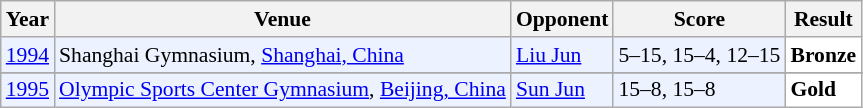<table class="sortable wikitable" style="font-size: 90%;">
<tr>
<th>Year</th>
<th>Venue</th>
<th>Opponent</th>
<th>Score</th>
<th>Result</th>
</tr>
<tr style="background:#ECF2FF">
<td align="center"><a href='#'>1994</a></td>
<td align="left">Shanghai Gymnasium, <a href='#'>Shanghai, China</a></td>
<td align="left"> <a href='#'>Liu Jun</a></td>
<td align="left">5–15, 15–4, 12–15</td>
<td style="text-align:left; background:white"> <strong>Bronze</strong></td>
</tr>
<tr>
</tr>
<tr style="background:#ECF2FF">
<td align="center"><a href='#'>1995</a></td>
<td align="left"><a href='#'>Olympic Sports Center Gymnasium</a>, <a href='#'>Beijing, China</a></td>
<td align="left"> <a href='#'>Sun Jun</a></td>
<td align="left">15–8, 15–8</td>
<td style="text-align:left; background:white"> <strong>Gold</strong></td>
</tr>
</table>
